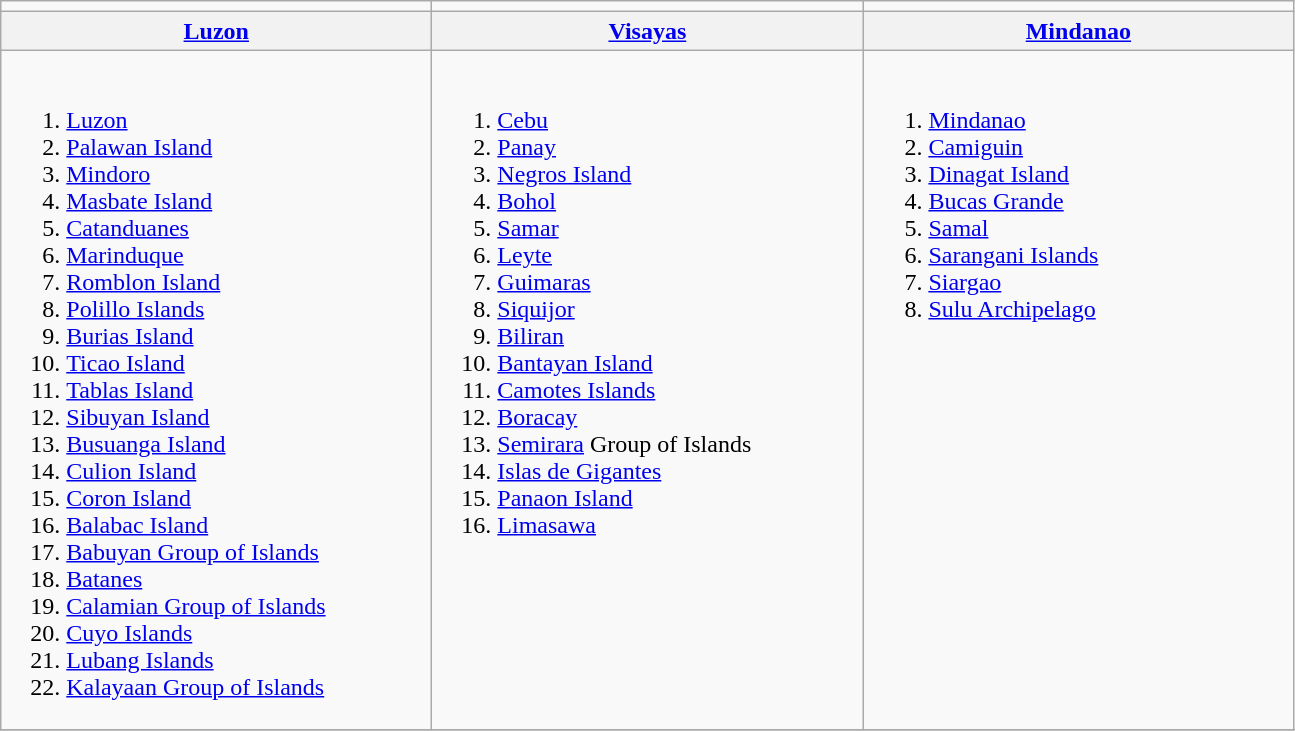<table class="wikitable">
<tr>
<td align="center"></td>
<td align="center"></td>
<td align="center"></td>
</tr>
<tr>
<th align="center" width=280px><a href='#'>Luzon</a></th>
<th align="center" width=280px><a href='#'>Visayas</a></th>
<th align="center" width=280px><a href='#'>Mindanao</a></th>
</tr>
<tr>
<td><br><ol><li><a href='#'>Luzon</a></li><li><a href='#'>Palawan Island</a></li><li><a href='#'>Mindoro</a></li><li><a href='#'>Masbate Island</a></li><li><a href='#'>Catanduanes</a></li><li><a href='#'>Marinduque</a></li><li><a href='#'>Romblon Island</a></li><li><a href='#'>Polillo Islands</a></li><li><a href='#'>Burias Island</a></li><li><a href='#'>Ticao Island</a></li><li><a href='#'>Tablas Island</a></li><li><a href='#'>Sibuyan Island</a></li><li><a href='#'>Busuanga Island</a></li><li><a href='#'>Culion Island</a></li><li><a href='#'>Coron Island</a></li><li><a href='#'>Balabac Island</a></li><li><a href='#'>Babuyan Group of Islands</a></li><li><a href='#'>Batanes</a></li><li><a href='#'>Calamian Group of Islands</a></li><li><a href='#'>Cuyo Islands</a></li><li><a href='#'>Lubang Islands</a></li><li><a href='#'>Kalayaan Group of Islands</a></li></ol></td>
<td valign="top"><br><ol><li><a href='#'>Cebu</a></li><li><a href='#'>Panay</a></li><li><a href='#'>Negros Island</a></li><li><a href='#'>Bohol</a></li><li><a href='#'>Samar</a></li><li><a href='#'>Leyte</a></li><li><a href='#'>Guimaras</a></li><li><a href='#'>Siquijor</a></li><li><a href='#'>Biliran</a></li><li><a href='#'>Bantayan Island</a></li><li><a href='#'>Camotes Islands</a></li><li><a href='#'>Boracay</a></li><li><a href='#'>Semirara</a> Group of Islands</li><li><a href='#'>Islas de Gigantes</a></li><li><a href='#'>Panaon Island</a></li><li><a href='#'>Limasawa</a></li></ol></td>
<td valign="top"><br><ol><li><a href='#'>Mindanao</a></li><li><a href='#'>Camiguin</a></li><li><a href='#'>Dinagat Island</a></li><li><a href='#'>Bucas Grande</a></li><li><a href='#'>Samal</a></li><li><a href='#'>Sarangani Islands</a></li><li><a href='#'>Siargao</a></li><li><a href='#'>Sulu Archipelago</a> </li></ol></td>
</tr>
<tr>
</tr>
</table>
